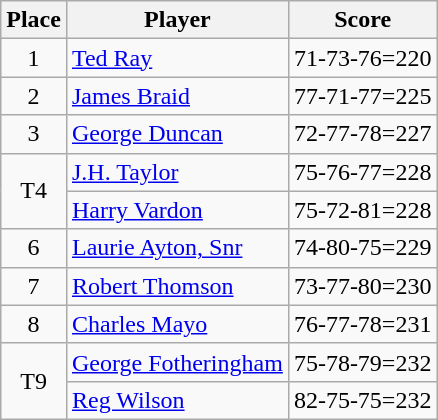<table class=wikitable>
<tr>
<th>Place</th>
<th>Player</th>
<th>Score</th>
</tr>
<tr>
<td align=center>1</td>
<td> <a href='#'>Ted Ray</a></td>
<td>71-73-76=220</td>
</tr>
<tr>
<td align=center>2</td>
<td> <a href='#'>James Braid</a></td>
<td>77-71-77=225</td>
</tr>
<tr>
<td align=center>3</td>
<td> <a href='#'>George Duncan</a></td>
<td>72-77-78=227</td>
</tr>
<tr>
<td rowspan=2 align=center>T4</td>
<td> <a href='#'>J.H. Taylor</a></td>
<td>75-76-77=228</td>
</tr>
<tr>
<td> <a href='#'>Harry Vardon</a></td>
<td>75-72-81=228</td>
</tr>
<tr>
<td align=center>6</td>
<td> <a href='#'>Laurie Ayton, Snr</a></td>
<td>74-80-75=229</td>
</tr>
<tr>
<td align=center>7</td>
<td> <a href='#'>Robert Thomson</a></td>
<td>73-77-80=230</td>
</tr>
<tr>
<td align=center>8</td>
<td> <a href='#'>Charles Mayo</a></td>
<td>76-77-78=231</td>
</tr>
<tr>
<td rowspan=2 align=center>T9</td>
<td> <a href='#'>George Fotheringham</a></td>
<td>75-78-79=232</td>
</tr>
<tr>
<td> <a href='#'>Reg Wilson</a></td>
<td>82-75-75=232</td>
</tr>
</table>
